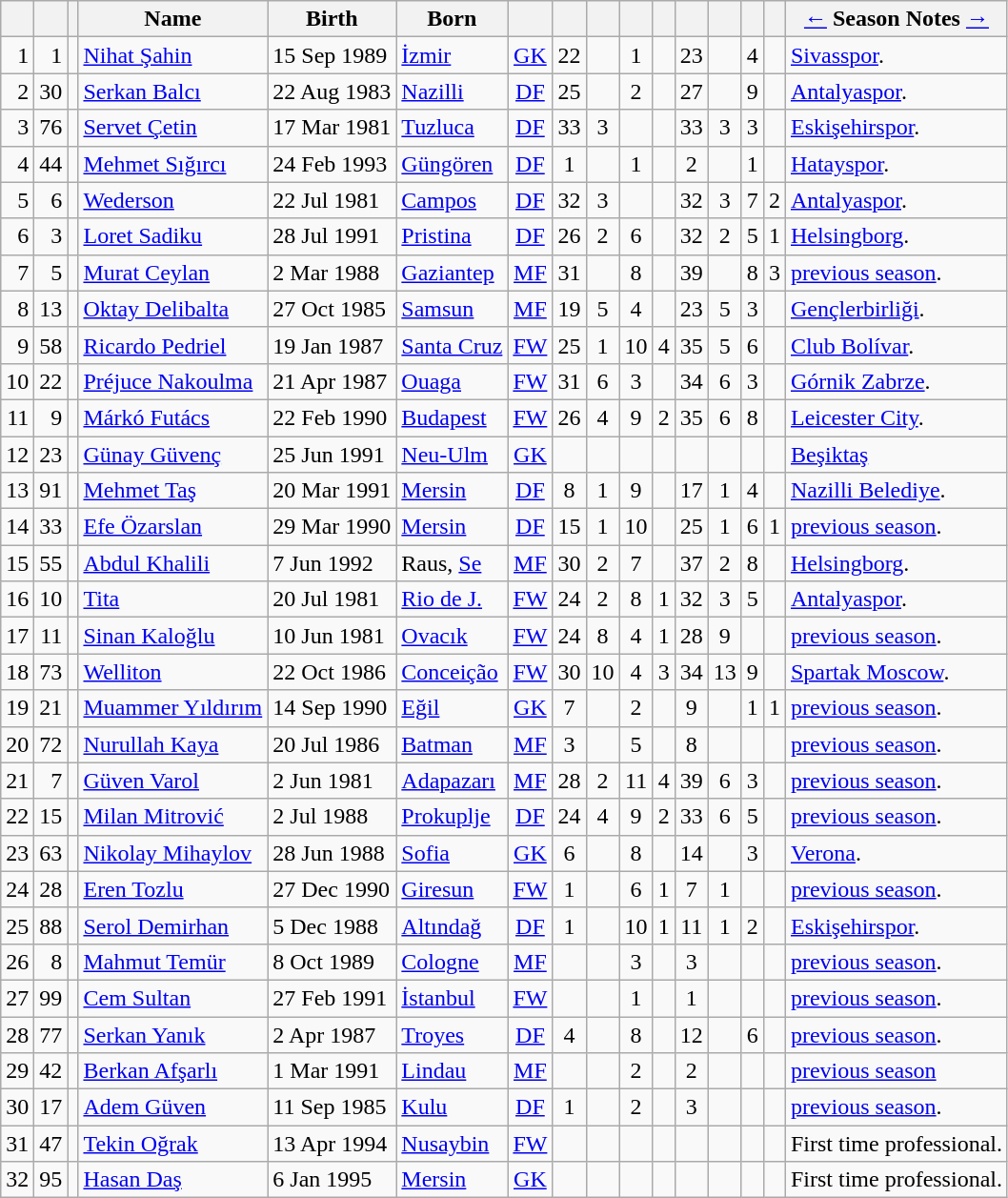<table class="wikitable sortable">
<tr>
<th></th>
<th></th>
<th></th>
<th>Name</th>
<th>Birth</th>
<th>Born</th>
<th></th>
<th></th>
<th></th>
<th></th>
<th></th>
<th></th>
<th></th>
<th></th>
<th></th>
<th><a href='#'>←</a> Season Notes <a href='#'>→</a></th>
</tr>
<tr>
<td align="right">1</td>
<td align="right">1</td>
<td></td>
<td><a href='#'>Nihat Şahin</a></td>
<td>15 Sep 1989</td>
<td><a href='#'>İzmir</a></td>
<td align="center"><a href='#'>GK</a></td>
<td align="center">22</td>
<td></td>
<td align="center">1</td>
<td></td>
<td align="center">23</td>
<td align="center"></td>
<td align="center">4</td>
<td></td>
<td> <a href='#'>Sivasspor</a>.</td>
</tr>
<tr>
<td align="right">2</td>
<td align="right">30</td>
<td></td>
<td><a href='#'>Serkan Balcı</a></td>
<td>22 Aug 1983</td>
<td><a href='#'>Nazilli</a></td>
<td align="center"><a href='#'>DF</a></td>
<td align="center">25</td>
<td></td>
<td align="center">2</td>
<td></td>
<td align="center">27</td>
<td></td>
<td align="center">9</td>
<td></td>
<td> <a href='#'>Antalyaspor</a>.</td>
</tr>
<tr>
<td align="right">3</td>
<td align="right">76</td>
<td></td>
<td><a href='#'>Servet Çetin</a></td>
<td>17 Mar 1981</td>
<td><a href='#'>Tuzluca</a></td>
<td align="center"><a href='#'>DF</a></td>
<td align="center">33</td>
<td align="center">3</td>
<td></td>
<td></td>
<td align="center">33</td>
<td align="center">3</td>
<td align="center">3</td>
<td></td>
<td> <a href='#'>Eskişehirspor</a>.</td>
</tr>
<tr>
<td align="right">4</td>
<td align="right">44</td>
<td></td>
<td><a href='#'>Mehmet Sığırcı</a></td>
<td>24 Feb 1993</td>
<td><a href='#'>Güngören</a></td>
<td align="center"><a href='#'>DF</a></td>
<td align="center">1</td>
<td></td>
<td align="center">1</td>
<td></td>
<td align="center">2</td>
<td></td>
<td align="center">1</td>
<td></td>
<td> <a href='#'>Hatayspor</a>.</td>
</tr>
<tr>
<td align="right">5</td>
<td align="right">6</td>
<td></td>
<td><a href='#'>Wederson</a></td>
<td>22 Jul 1981</td>
<td><a href='#'>Campos</a></td>
<td align="center"><a href='#'>DF</a></td>
<td align="center">32</td>
<td align="center">3</td>
<td></td>
<td></td>
<td align="center">32</td>
<td align="center">3</td>
<td align="center">7</td>
<td align="center">2</td>
<td> <a href='#'>Antalyaspor</a>.</td>
</tr>
<tr>
<td align="right">6</td>
<td align="right">3</td>
<td></td>
<td><a href='#'>Loret Sadiku</a></td>
<td>28 Jul 1991</td>
<td><a href='#'>Pristina</a></td>
<td align="center"><a href='#'>DF</a></td>
<td align="center">26</td>
<td align="center">2</td>
<td align="center">6</td>
<td></td>
<td align="center">32</td>
<td align="center">2</td>
<td align="center">5</td>
<td align="center">1</td>
<td> <a href='#'>Helsingborg</a>.</td>
</tr>
<tr>
<td align="right">7</td>
<td align="right">5</td>
<td></td>
<td><a href='#'>Murat Ceylan</a></td>
<td>2 Mar 1988</td>
<td><a href='#'>Gaziantep</a></td>
<td align="center"><a href='#'>MF</a></td>
<td align="center">31</td>
<td></td>
<td align="center">8</td>
<td></td>
<td align="center">39</td>
<td></td>
<td align="center">8</td>
<td align="center">3</td>
<td> <a href='#'>previous season</a>.</td>
</tr>
<tr>
<td align="right">8</td>
<td align="right">13</td>
<td></td>
<td><a href='#'>Oktay Delibalta</a></td>
<td>27 Oct 1985</td>
<td><a href='#'>Samsun</a></td>
<td align="center"><a href='#'>MF</a></td>
<td align="center">19</td>
<td align="center">5</td>
<td align="center">4</td>
<td></td>
<td align="center">23</td>
<td align="center">5</td>
<td align="center">3</td>
<td></td>
<td> <a href='#'>Gençlerbirliği</a>.</td>
</tr>
<tr>
<td align="right">9</td>
<td align="right">58</td>
<td></td>
<td><a href='#'>Ricardo Pedriel</a></td>
<td>19 Jan 1987</td>
<td><a href='#'>Santa Cruz</a></td>
<td align="center"><a href='#'>FW</a></td>
<td align="center">25</td>
<td align="center">1</td>
<td align="center">10</td>
<td align="center">4</td>
<td align="center">35</td>
<td align="center">5</td>
<td align="center">6</td>
<td></td>
<td> <a href='#'>Club Bolívar</a>.</td>
</tr>
<tr>
<td align="right">10</td>
<td align="right">22</td>
<td></td>
<td><a href='#'>Préjuce Nakoulma</a></td>
<td>21 Apr 1987</td>
<td><a href='#'>Ouaga</a></td>
<td align="center"><a href='#'>FW</a></td>
<td align="center">31</td>
<td align="center">6</td>
<td align="center">3</td>
<td></td>
<td align="center">34</td>
<td align="center">6</td>
<td align="center">3</td>
<td></td>
<td> <a href='#'>Górnik Zabrze</a>.</td>
</tr>
<tr>
<td align="right">11</td>
<td align="right">9</td>
<td></td>
<td><a href='#'>Márkó Futács</a></td>
<td>22 Feb 1990</td>
<td><a href='#'>Budapest</a></td>
<td align="center"><a href='#'>FW</a></td>
<td align="center">26</td>
<td align="center">4</td>
<td align="center">9</td>
<td align="center">2</td>
<td align="center">35</td>
<td align="center">6</td>
<td align="center">8</td>
<td></td>
<td> <a href='#'>Leicester City</a>.</td>
</tr>
<tr>
<td align="right">12</td>
<td align="right">23</td>
<td></td>
<td><a href='#'>Günay Güvenç</a></td>
<td>25 Jun 1991</td>
<td><a href='#'>Neu-Ulm</a></td>
<td align="center"><a href='#'>GK</a></td>
<td></td>
<td></td>
<td></td>
<td></td>
<td></td>
<td></td>
<td></td>
<td></td>
<td> <a href='#'>Beşiktaş</a></td>
</tr>
<tr>
<td align="right">13</td>
<td align="right">91</td>
<td></td>
<td><a href='#'>Mehmet Taş</a></td>
<td>20 Mar 1991</td>
<td><a href='#'>Mersin</a></td>
<td align="center"><a href='#'>DF</a></td>
<td align="center">8</td>
<td align="center">1</td>
<td align="center">9</td>
<td></td>
<td align="center">17</td>
<td align="center">1</td>
<td align="center">4</td>
<td></td>
<td> <a href='#'>Nazilli Belediye</a>.</td>
</tr>
<tr>
<td align="right">14</td>
<td align="right">33</td>
<td></td>
<td><a href='#'>Efe Özarslan</a></td>
<td>29 Mar 1990</td>
<td><a href='#'>Mersin</a></td>
<td align="center"><a href='#'>DF</a></td>
<td align="center">15</td>
<td align="center">1</td>
<td align="center">10</td>
<td></td>
<td align="center">25</td>
<td align="center">1</td>
<td align="center">6</td>
<td align="center">1</td>
<td> <a href='#'>previous season</a>.</td>
</tr>
<tr>
<td align="right">15</td>
<td align="right">55</td>
<td></td>
<td><a href='#'>Abdul Khalili</a></td>
<td>7 Jun 1992</td>
<td>Raus, <a href='#'>Se</a></td>
<td align="center"><a href='#'>MF</a></td>
<td align="center">30</td>
<td align="center">2</td>
<td align="center">7</td>
<td></td>
<td align="center">37</td>
<td align="center">2</td>
<td align="center">8</td>
<td></td>
<td> <a href='#'>Helsingborg</a>.</td>
</tr>
<tr>
<td align="right">16</td>
<td align="right">10</td>
<td></td>
<td><a href='#'>Tita</a></td>
<td>20 Jul 1981</td>
<td><a href='#'>Rio de J.</a></td>
<td align="center"><a href='#'>FW</a></td>
<td align="center">24</td>
<td align="center">2</td>
<td align="center">8</td>
<td align="center">1</td>
<td align="center">32</td>
<td align="center">3</td>
<td align="center">5</td>
<td></td>
<td> <a href='#'>Antalyaspor</a>.</td>
</tr>
<tr>
<td align="right">17</td>
<td align="right">11</td>
<td></td>
<td><a href='#'>Sinan Kaloğlu</a></td>
<td>10 Jun 1981</td>
<td><a href='#'>Ovacık</a></td>
<td align="center"><a href='#'>FW</a></td>
<td align="center">24</td>
<td align="center">8</td>
<td align="center">4</td>
<td align="center">1</td>
<td align="center">28</td>
<td align="center">9</td>
<td></td>
<td></td>
<td> <a href='#'>previous season</a>.</td>
</tr>
<tr>
<td align="right">18</td>
<td align="right">73</td>
<td></td>
<td><a href='#'>Welliton</a></td>
<td>22 Oct 1986</td>
<td><a href='#'>Conceição</a></td>
<td align="center"><a href='#'>FW</a></td>
<td align="center">30</td>
<td align="center">10</td>
<td align="center">4</td>
<td align="center">3</td>
<td align="center">34</td>
<td align="center">13</td>
<td align="center">9</td>
<td></td>
<td> <a href='#'>Spartak Moscow</a>.</td>
</tr>
<tr>
<td align="right">19</td>
<td align="right">21</td>
<td></td>
<td><a href='#'>Muammer Yıldırım</a></td>
<td>14 Sep 1990</td>
<td><a href='#'>Eğil</a></td>
<td align="center"><a href='#'>GK</a></td>
<td align="center">7</td>
<td></td>
<td align="center">2</td>
<td></td>
<td align="center">9</td>
<td></td>
<td align="center">1</td>
<td align="center">1</td>
<td> <a href='#'>previous season</a>.</td>
</tr>
<tr>
<td align="right">20</td>
<td align="right">72</td>
<td></td>
<td><a href='#'>Nurullah Kaya</a></td>
<td>20 Jul 1986</td>
<td><a href='#'>Batman</a></td>
<td align="center"><a href='#'>MF</a></td>
<td align="center">3</td>
<td></td>
<td align="center">5</td>
<td></td>
<td align="center">8</td>
<td></td>
<td></td>
<td></td>
<td> <a href='#'>previous season</a>.</td>
</tr>
<tr>
<td align="right">21</td>
<td align="right">7</td>
<td></td>
<td><a href='#'>Güven Varol</a></td>
<td>2 Jun 1981</td>
<td><a href='#'>Adapazarı</a></td>
<td align="center"><a href='#'>MF</a></td>
<td align="center">28</td>
<td align="center">2</td>
<td align="center">11</td>
<td align="center">4</td>
<td align="center">39</td>
<td align="center">6</td>
<td align="center">3</td>
<td></td>
<td> <a href='#'>previous season</a>.</td>
</tr>
<tr>
<td align="right">22</td>
<td align="right">15</td>
<td></td>
<td><a href='#'>Milan Mitrović</a></td>
<td>2 Jul 1988</td>
<td><a href='#'>Prokuplje</a></td>
<td align="center"><a href='#'>DF</a></td>
<td align="center">24</td>
<td align="center">4</td>
<td align="center">9</td>
<td align="center">2</td>
<td align="center">33</td>
<td align="center">6</td>
<td align="center">5</td>
<td></td>
<td> <a href='#'>previous season</a>.</td>
</tr>
<tr>
<td align="right">23</td>
<td align="right">63</td>
<td></td>
<td><a href='#'>Nikolay Mihaylov</a></td>
<td>28 Jun 1988</td>
<td><a href='#'>Sofia</a></td>
<td align="center"><a href='#'>GK</a></td>
<td align="center">6</td>
<td></td>
<td align="center">8</td>
<td></td>
<td align="center">14</td>
<td></td>
<td align="center">3</td>
<td></td>
<td> <a href='#'>Verona</a>.</td>
</tr>
<tr>
<td align="right">24</td>
<td align="right">28</td>
<td></td>
<td><a href='#'>Eren Tozlu</a></td>
<td>27 Dec 1990</td>
<td><a href='#'>Giresun</a></td>
<td align="center"><a href='#'>FW</a></td>
<td align="center">1</td>
<td></td>
<td align="center">6</td>
<td align="center">1</td>
<td align="center">7</td>
<td align="center">1</td>
<td></td>
<td></td>
<td> <a href='#'>previous season</a>.</td>
</tr>
<tr>
<td align="right">25</td>
<td align="right">88</td>
<td></td>
<td><a href='#'>Serol Demirhan</a></td>
<td>5 Dec 1988</td>
<td><a href='#'>Altındağ</a></td>
<td align="center"><a href='#'>DF</a></td>
<td align="center">1</td>
<td></td>
<td align="center">10</td>
<td align="center">1</td>
<td align="center">11</td>
<td align="center">1</td>
<td align="center">2</td>
<td></td>
<td> <a href='#'>Eskişehirspor</a>.</td>
</tr>
<tr>
<td align="right">26</td>
<td align="right">8</td>
<td></td>
<td><a href='#'>Mahmut Temür</a></td>
<td>8 Oct 1989</td>
<td><a href='#'>Cologne</a></td>
<td align="center"><a href='#'>MF</a></td>
<td></td>
<td></td>
<td align="center">3</td>
<td></td>
<td align="center">3</td>
<td></td>
<td></td>
<td></td>
<td> <a href='#'>previous season</a>.</td>
</tr>
<tr>
<td align="right">27</td>
<td align="right">99</td>
<td></td>
<td><a href='#'>Cem Sultan</a></td>
<td>27 Feb 1991</td>
<td><a href='#'>İstanbul</a></td>
<td align="center"><a href='#'>FW</a></td>
<td></td>
<td></td>
<td align="center">1</td>
<td></td>
<td align="center">1</td>
<td></td>
<td></td>
<td></td>
<td> <a href='#'>previous season</a>.</td>
</tr>
<tr>
<td align="right">28</td>
<td align="right">77</td>
<td></td>
<td><a href='#'>Serkan Yanık</a></td>
<td>2 Apr 1987</td>
<td><a href='#'>Troyes</a></td>
<td align="center"><a href='#'>DF</a></td>
<td align="center">4</td>
<td></td>
<td align="center">8</td>
<td></td>
<td align="center">12</td>
<td></td>
<td align="center">6</td>
<td></td>
<td> <a href='#'>previous season</a>.</td>
</tr>
<tr>
<td align="right">29</td>
<td align="right">42</td>
<td></td>
<td><a href='#'>Berkan Afşarlı</a></td>
<td>1 Mar 1991</td>
<td><a href='#'>Lindau</a></td>
<td align="center"><a href='#'>MF</a></td>
<td></td>
<td></td>
<td align="center">2</td>
<td></td>
<td align="center">2</td>
<td></td>
<td></td>
<td></td>
<td> <a href='#'>previous season</a></td>
</tr>
<tr>
<td align="right">30</td>
<td align="right">17</td>
<td></td>
<td><a href='#'>Adem Güven</a></td>
<td>11 Sep 1985</td>
<td><a href='#'>Kulu</a></td>
<td align="center"><a href='#'>DF</a></td>
<td align="center">1</td>
<td></td>
<td align="center">2</td>
<td></td>
<td align="center">3</td>
<td></td>
<td></td>
<td></td>
<td> <a href='#'>previous season</a>.</td>
</tr>
<tr>
<td align="right">31</td>
<td align="right">47</td>
<td></td>
<td><a href='#'>Tekin Oğrak</a></td>
<td>13 Apr 1994</td>
<td><a href='#'>Nusaybin</a></td>
<td align="center"><a href='#'>FW</a></td>
<td></td>
<td></td>
<td></td>
<td></td>
<td></td>
<td></td>
<td></td>
<td></td>
<td>First time professional.</td>
</tr>
<tr>
<td align="right">32</td>
<td align="right">95</td>
<td></td>
<td><a href='#'>Hasan Daş</a></td>
<td>6 Jan 1995</td>
<td><a href='#'>Mersin</a></td>
<td align="center"><a href='#'>GK</a></td>
<td></td>
<td></td>
<td></td>
<td></td>
<td></td>
<td></td>
<td></td>
<td></td>
<td>First time professional.</td>
</tr>
</table>
